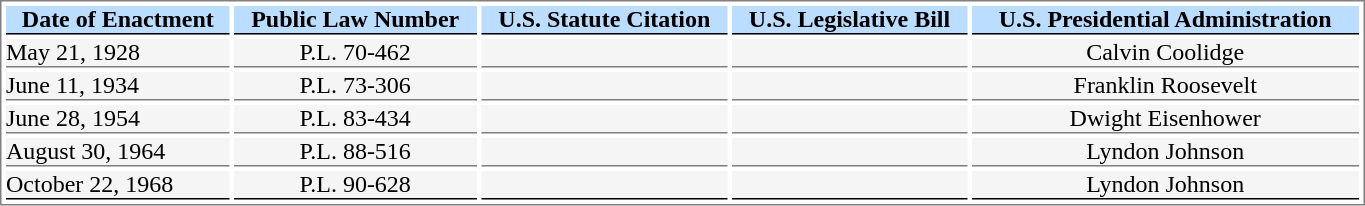<table style="border:1px solid gray; align:left; width:72%" cellspacing=3 cellpadding=0>
<tr style="font-weight:bold; text-align:center; background:#bbddff; color:black;">
<th style=" border-bottom:1.5px solid black">Date of Enactment</th>
<th style=" border-bottom:1.5px solid black">Public Law Number</th>
<th style=" border-bottom:1.5px solid black">U.S. Statute Citation</th>
<th style=" border-bottom:1.5px solid black">U.S. Legislative Bill</th>
<th style=" border-bottom:1.5px solid black">U.S. Presidential Administration</th>
</tr>
<tr>
<td style="border-bottom:1px solid gray; background:#F5F5F5;">May 21, 1928</td>
<td style="border-bottom:1px solid gray; background:#F5F5F5; text-align:center;">P.L. 70-462</td>
<td style="border-bottom:1px solid gray; background:#F5F5F5; text-align:center;"></td>
<td style="border-bottom:1px solid gray; background:#F5F5F5; text-align:center;"></td>
<td style="border-bottom:1px solid gray; background:#F5F5F5; text-align:center;">Calvin Coolidge</td>
</tr>
<tr>
<td style="border-bottom:1px solid gray; background:#F5F5F5;">June 11, 1934</td>
<td style="border-bottom:1px solid gray; background:#F5F5F5; text-align:center;">P.L. 73-306</td>
<td style="border-bottom:1px solid gray; background:#F5F5F5; text-align:center;"></td>
<td style="border-bottom:1px solid gray; background:#F5F5F5; text-align:center;"></td>
<td style="border-bottom:1px solid gray; background:#F5F5F5; text-align:center;">Franklin Roosevelt</td>
</tr>
<tr>
<td style="border-bottom:1px solid gray; background:#F5F5F5;">June 28, 1954</td>
<td style="border-bottom:1px solid gray; background:#F5F5F5; text-align:center;">P.L. 83-434</td>
<td style="border-bottom:1px solid gray; background:#F5F5F5; text-align:center;"></td>
<td style="border-bottom:1px solid gray; background:#F5F5F5; text-align:center;"></td>
<td style="border-bottom:1px solid gray; background:#F5F5F5; text-align:center;">Dwight Eisenhower</td>
</tr>
<tr>
<td style="border-bottom:1px solid gray; background:#F5F5F5;">August 30, 1964</td>
<td style="border-bottom:1px solid gray; background:#F5F5F5; text-align:center;">P.L. 88-516</td>
<td style="border-bottom:1px solid gray; background:#F5F5F5; text-align:center;"></td>
<td style="border-bottom:1px solid gray; background:#F5F5F5; text-align:center;"></td>
<td style="border-bottom:1px solid gray; background:#F5F5F5; text-align:center;">Lyndon Johnson</td>
</tr>
<tr>
<td style="border-bottom:1.5px solid black; background:#F5F5F5;">October 22, 1968</td>
<td style="border-bottom:1.5px solid black; background:#F5F5F5; text-align:center;">P.L. 90-628</td>
<td style="border-bottom:1.5px solid black; background:#F5F5F5; text-align:center;"></td>
<td style="border-bottom:1.5px solid black; background:#F5F5F5; text-align:center;"></td>
<td style="border-bottom:1.5px solid black; background:#F5F5F5; text-align:center;">Lyndon Johnson</td>
</tr>
</table>
